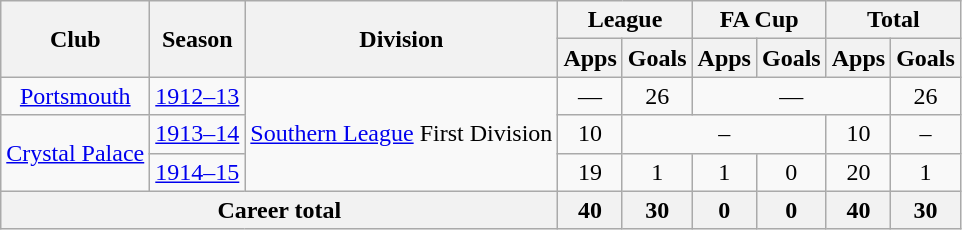<table class="wikitable" style="text-align:center;">
<tr>
<th rowspan="2">Club</th>
<th rowspan="2">Season</th>
<th rowspan="2">Division</th>
<th colspan="2">League</th>
<th colspan="2">FA Cup</th>
<th colspan="2">Total</th>
</tr>
<tr>
<th>Apps</th>
<th>Goals</th>
<th>Apps</th>
<th>Goals</th>
<th>Apps</th>
<th>Goals</th>
</tr>
<tr>
<td><a href='#'>Portsmouth</a></td>
<td><a href='#'>1912–13</a></td>
<td rowspan="3"><a href='#'>Southern League</a> First Division</td>
<td colspan="1">—</td>
<td>26</td>
<td colspan="3">—</td>
<td>26</td>
</tr>
<tr>
<td rowspan="2"><a href='#'>Crystal Palace</a></td>
<td><a href='#'>1913–14</a></td>
<td>10</td>
<td colspan="3">–</td>
<td>10</td>
<td colspan="1">–</td>
</tr>
<tr>
<td><a href='#'>1914–15</a></td>
<td>19</td>
<td>1</td>
<td>1</td>
<td>0</td>
<td>20</td>
<td>1</td>
</tr>
<tr>
<th colspan="3">Career total</th>
<th>40</th>
<th>30</th>
<th>0</th>
<th>0</th>
<th>40</th>
<th>30</th>
</tr>
</table>
